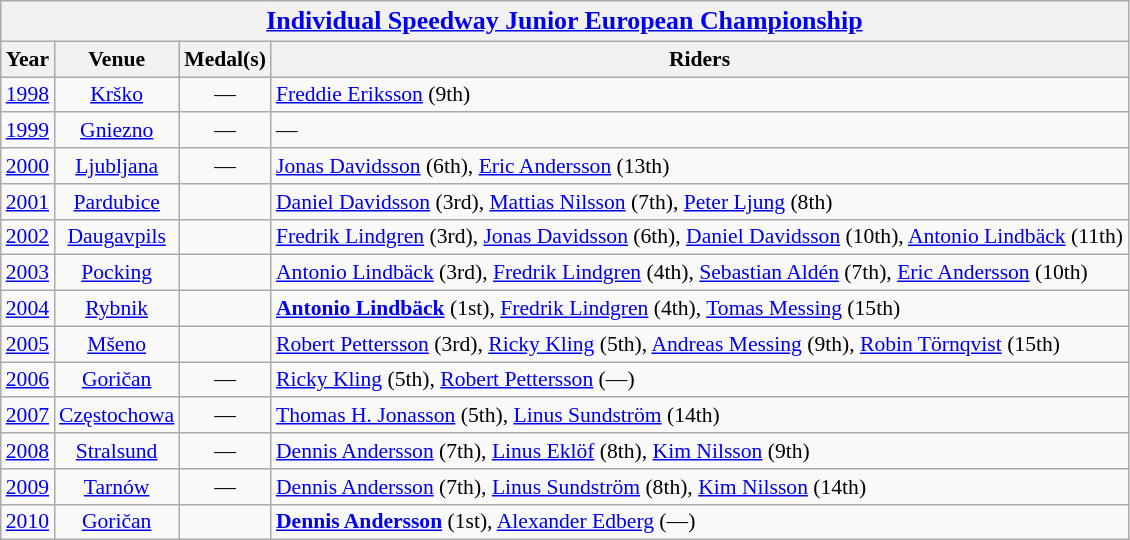<table class=wikitable style="font-size: 90%;">
<tr>
<th colspan=5><big><a href='#'>Individual Speedway Junior European Championship</a></big></th>
</tr>
<tr>
<th>Year</th>
<th>Venue</th>
<th>Medal(s)</th>
<th>Riders</th>
</tr>
<tr align=center>
<td><a href='#'>1998</a></td>
<td> <a href='#'>Krško</a></td>
<td>—</td>
<td align=left><a href='#'>Freddie Eriksson</a> (9th)</td>
</tr>
<tr align=center>
<td><a href='#'>1999</a></td>
<td> <a href='#'>Gniezno</a></td>
<td>—</td>
<td align=left>—</td>
</tr>
<tr align=center>
<td><a href='#'>2000</a></td>
<td> <a href='#'>Ljubljana</a></td>
<td>—</td>
<td align=left><a href='#'>Jonas Davidsson</a> (6th), <a href='#'>Eric Andersson</a> (13th)</td>
</tr>
<tr align=center>
<td><a href='#'>2001</a></td>
<td> <a href='#'>Pardubice</a></td>
<td></td>
<td align=left><a href='#'>Daniel Davidsson</a> (3rd), <a href='#'>Mattias Nilsson</a> (7th), <a href='#'>Peter Ljung</a> (8th)</td>
</tr>
<tr align=center>
<td><a href='#'>2002</a></td>
<td> <a href='#'>Daugavpils</a></td>
<td></td>
<td align=left><a href='#'>Fredrik Lindgren</a> (3rd), <a href='#'>Jonas Davidsson</a> (6th), <a href='#'>Daniel Davidsson</a> (10th), <a href='#'>Antonio Lindbäck</a> (11th)</td>
</tr>
<tr align=center>
<td><a href='#'>2003</a></td>
<td> <a href='#'>Pocking</a></td>
<td></td>
<td align=left><a href='#'>Antonio Lindbäck</a> (3rd), <a href='#'>Fredrik Lindgren</a> (4th), <a href='#'>Sebastian Aldén</a> (7th), <a href='#'>Eric Andersson</a> (10th)</td>
</tr>
<tr align=center>
<td><a href='#'>2004</a></td>
<td> <a href='#'>Rybnik</a></td>
<td></td>
<td align=left><strong><a href='#'>Antonio Lindbäck</a></strong> (1st), <a href='#'>Fredrik Lindgren</a> (4th), <a href='#'>Tomas Messing</a> (15th)</td>
</tr>
<tr align=center>
<td><a href='#'>2005</a></td>
<td> <a href='#'>Mšeno</a></td>
<td></td>
<td align=left><a href='#'>Robert Pettersson</a> (3rd), <a href='#'>Ricky Kling</a> (5th), <a href='#'>Andreas Messing</a> (9th), <a href='#'>Robin Törnqvist</a> (15th)</td>
</tr>
<tr align=center>
<td><a href='#'>2006</a></td>
<td> <a href='#'>Goričan</a></td>
<td>—</td>
<td align=left><a href='#'>Ricky Kling</a> (5th), <a href='#'>Robert Pettersson</a> (—)</td>
</tr>
<tr align=center>
<td><a href='#'>2007</a></td>
<td> <a href='#'>Częstochowa</a></td>
<td>—</td>
<td align=left><a href='#'>Thomas H. Jonasson</a> (5th), <a href='#'>Linus Sundström</a> (14th)</td>
</tr>
<tr align=center>
<td><a href='#'>2008</a></td>
<td> <a href='#'>Stralsund</a></td>
<td>—</td>
<td align=left><a href='#'>Dennis Andersson</a> (7th), <a href='#'>Linus Eklöf</a> (8th), <a href='#'>Kim Nilsson</a> (9th)</td>
</tr>
<tr align=center>
<td><a href='#'>2009</a></td>
<td> <a href='#'>Tarnów</a></td>
<td>—</td>
<td align=left><a href='#'>Dennis Andersson</a> (7th), <a href='#'>Linus Sundström</a> (8th), <a href='#'>Kim Nilsson</a> (14th)</td>
</tr>
<tr align=center>
<td><a href='#'>2010</a></td>
<td> <a href='#'>Goričan</a></td>
<td></td>
<td align=left><strong><a href='#'>Dennis Andersson</a></strong> (1st), <a href='#'>Alexander Edberg</a> (—)</td>
</tr>
</table>
